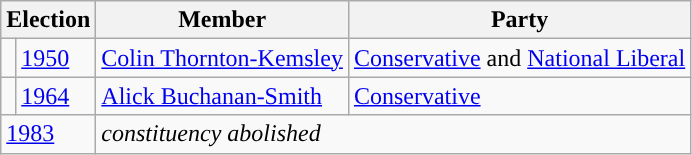<table class="wikitable">
<tr>
<th colspan="2">Election</th>
<th>Member</th>
<th>Party</th>
</tr>
<tr>
<td style="color:inherit;background-color: "></td>
<td><a href='#'>1950</a></td>
<td><a href='#'>Colin Thornton-Kemsley</a></td>
<td><a href='#'>Conservative</a> and <a href='#'>National Liberal</a></td>
</tr>
<tr>
<td style="color:inherit;background-color: "></td>
<td><a href='#'>1964</a></td>
<td><a href='#'>Alick Buchanan-Smith</a></td>
<td><a href='#'>Conservative</a></td>
</tr>
<tr>
<td colspan="2"><a href='#'>1983</a></td>
<td colspan="2"><em>constituency abolished</em></td>
</tr>
</table>
